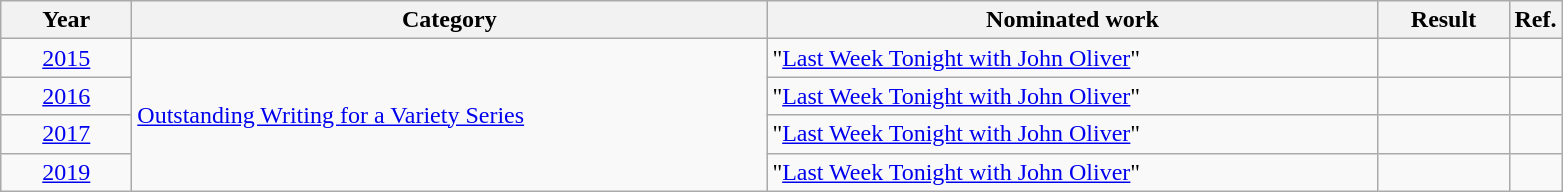<table class=wikitable>
<tr>
<th scope="col" style="width:5em;">Year</th>
<th scope="col" style="width:26em;">Category</th>
<th scope="col" style="width:25em;">Nominated work</th>
<th scope="col" style="width:5em;">Result</th>
<th>Ref.</th>
</tr>
<tr>
<td style="text-align:center;"><a href='#'>2015</a></td>
<td rowspan="4"><a href='#'>Outstanding Writing for a Variety Series</a></td>
<td>"<a href='#'>Last Week Tonight with John Oliver</a>"</td>
<td></td>
<td></td>
</tr>
<tr>
<td style="text-align:center;"><a href='#'>2016</a></td>
<td>"<a href='#'>Last Week Tonight with John Oliver</a>"</td>
<td></td>
<td></td>
</tr>
<tr>
<td style="text-align:center;"><a href='#'>2017</a></td>
<td>"<a href='#'>Last Week Tonight with John Oliver</a>"</td>
<td></td>
<td></td>
</tr>
<tr>
<td style="text-align:center;"><a href='#'>2019</a></td>
<td>"<a href='#'>Last Week Tonight with John Oliver</a>"</td>
<td></td>
<td></td>
</tr>
</table>
